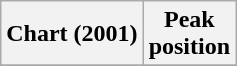<table class="wikitable plainrowheaders" style="text-align:center">
<tr>
<th scope="col">Chart (2001)</th>
<th scope="col">Peak<br>position</th>
</tr>
<tr>
</tr>
</table>
